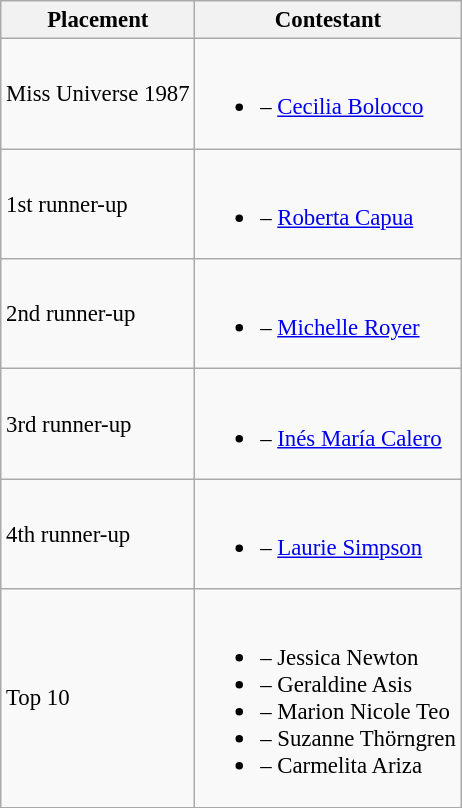<table class="wikitable sortable" style="font-size:95%;">
<tr>
<th>Placement</th>
<th>Contestant</th>
</tr>
<tr>
<td>Miss Universe 1987</td>
<td><br><ul><li> – <a href='#'>Cecilia Bolocco</a></li></ul></td>
</tr>
<tr>
<td>1st runner-up</td>
<td><br><ul><li> – <a href='#'>Roberta Capua</a></li></ul></td>
</tr>
<tr>
<td>2nd runner-up</td>
<td><br><ul><li> – <a href='#'>Michelle Royer</a></li></ul></td>
</tr>
<tr>
<td>3rd runner-up</td>
<td><br><ul><li> – <a href='#'>Inés María Calero</a></li></ul></td>
</tr>
<tr>
<td>4th runner-up</td>
<td><br><ul><li> – <a href='#'>Laurie Simpson</a></li></ul></td>
</tr>
<tr>
<td>Top 10</td>
<td><br><ul><li> – Jessica Newton</li><li> – Geraldine Asis</li><li> – Marion Nicole Teo</li><li> – Suzanne Thörngren</li><li> – Carmelita Ariza</li></ul></td>
</tr>
</table>
